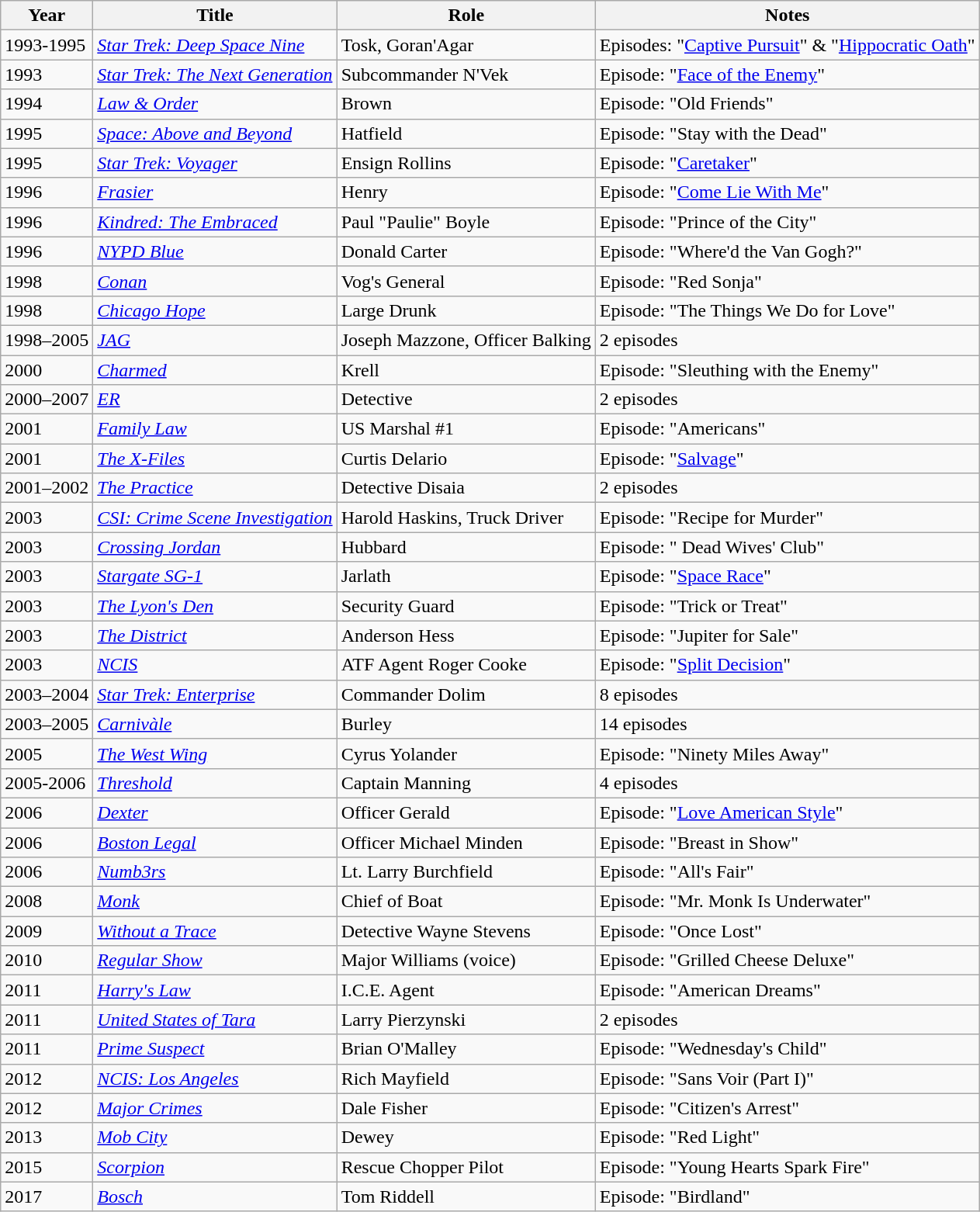<table class="wikitable sortable plainrowheaders" style="white-space:nowrap">
<tr>
<th>Year</th>
<th>Title</th>
<th>Role</th>
<th>Notes</th>
</tr>
<tr>
<td>1993-1995</td>
<td><em><a href='#'>Star Trek: Deep Space Nine</a></em></td>
<td>Tosk, Goran'Agar</td>
<td>Episodes: "<a href='#'>Captive Pursuit</a>" & "<a href='#'>Hippocratic Oath</a>"</td>
</tr>
<tr>
<td>1993</td>
<td><em><a href='#'>Star Trek: The Next Generation</a></em></td>
<td>Subcommander N'Vek</td>
<td>Episode: "<a href='#'>Face of the Enemy</a>"</td>
</tr>
<tr>
<td>1994</td>
<td><em><a href='#'>Law & Order</a></em></td>
<td>Brown</td>
<td>Episode: "Old Friends"</td>
</tr>
<tr>
<td>1995</td>
<td><em><a href='#'>Space: Above and Beyond</a></em></td>
<td>Hatfield</td>
<td>Episode: "Stay with the Dead"</td>
</tr>
<tr>
<td>1995</td>
<td><em><a href='#'>Star Trek: Voyager</a></em></td>
<td>Ensign Rollins</td>
<td>Episode: "<a href='#'>Caretaker</a>"</td>
</tr>
<tr>
<td>1996</td>
<td><em><a href='#'>Frasier</a></em></td>
<td>Henry</td>
<td>Episode: "<a href='#'>Come Lie With Me</a>"</td>
</tr>
<tr>
<td>1996</td>
<td><em><a href='#'>Kindred: The Embraced</a></em></td>
<td>Paul "Paulie" Boyle</td>
<td>Episode: "Prince of the City"</td>
</tr>
<tr>
<td>1996</td>
<td><em><a href='#'>NYPD Blue</a></em></td>
<td>Donald Carter</td>
<td>Episode: "Where'd the Van Gogh?"</td>
</tr>
<tr>
<td>1998</td>
<td><em><a href='#'>Conan</a></em></td>
<td>Vog's General</td>
<td>Episode: "Red Sonja"</td>
</tr>
<tr>
<td>1998</td>
<td><em><a href='#'>Chicago Hope</a></em></td>
<td>Large Drunk</td>
<td>Episode: "The Things We Do for Love"</td>
</tr>
<tr>
<td>1998–2005</td>
<td><em><a href='#'>JAG</a></em></td>
<td>Joseph Mazzone, Officer Balking</td>
<td>2 episodes</td>
</tr>
<tr>
<td>2000</td>
<td><em><a href='#'>Charmed</a></em></td>
<td>Krell</td>
<td>Episode: "Sleuthing with the Enemy"</td>
</tr>
<tr>
<td>2000–2007</td>
<td><em><a href='#'>ER</a></em></td>
<td>Detective</td>
<td>2 episodes</td>
</tr>
<tr>
<td>2001</td>
<td><em><a href='#'>Family Law</a></em></td>
<td>US Marshal #1</td>
<td>Episode: "Americans"</td>
</tr>
<tr>
<td>2001</td>
<td><em><a href='#'>The X-Files</a></em></td>
<td>Curtis Delario</td>
<td>Episode: "<a href='#'>Salvage</a>"</td>
</tr>
<tr>
<td>2001–2002</td>
<td><em><a href='#'>The Practice</a></em></td>
<td>Detective Disaia</td>
<td>2 episodes</td>
</tr>
<tr>
<td>2003</td>
<td><em><a href='#'>CSI: Crime Scene Investigation</a></em></td>
<td>Harold Haskins, Truck Driver</td>
<td>Episode: "Recipe for Murder"</td>
</tr>
<tr>
<td>2003</td>
<td><em><a href='#'>Crossing Jordan</a></em></td>
<td>Hubbard</td>
<td>Episode: " Dead Wives' Club"</td>
</tr>
<tr>
<td>2003</td>
<td><em><a href='#'>Stargate SG-1</a></em></td>
<td>Jarlath</td>
<td>Episode: "<a href='#'>Space Race</a>"</td>
</tr>
<tr>
<td>2003</td>
<td><em><a href='#'>The Lyon's Den</a></em></td>
<td>Security Guard</td>
<td>Episode: "Trick or Treat"</td>
</tr>
<tr>
<td>2003</td>
<td><em><a href='#'>The District</a></em></td>
<td>Anderson Hess</td>
<td>Episode: "Jupiter for Sale"</td>
</tr>
<tr>
<td>2003</td>
<td><em><a href='#'>NCIS</a></em></td>
<td>ATF Agent Roger Cooke</td>
<td>Episode: "<a href='#'>Split Decision</a>"</td>
</tr>
<tr>
<td>2003–2004</td>
<td><em><a href='#'>Star Trek: Enterprise</a></em></td>
<td>Commander Dolim</td>
<td>8 episodes</td>
</tr>
<tr>
<td>2003–2005</td>
<td><em><a href='#'>Carnivàle</a></em></td>
<td>Burley</td>
<td>14 episodes</td>
</tr>
<tr>
<td>2005</td>
<td><em><a href='#'>The West Wing</a></em></td>
<td>Cyrus Yolander</td>
<td>Episode: "Ninety Miles Away"</td>
</tr>
<tr>
<td>2005-2006</td>
<td><em><a href='#'>Threshold</a></em></td>
<td>Captain Manning</td>
<td>4 episodes</td>
</tr>
<tr>
<td>2006</td>
<td><em><a href='#'>Dexter</a></em></td>
<td>Officer Gerald</td>
<td>Episode: "<a href='#'>Love American Style</a>"</td>
</tr>
<tr>
<td>2006</td>
<td><em><a href='#'>Boston Legal</a></em></td>
<td>Officer Michael Minden</td>
<td>Episode: "Breast in Show"</td>
</tr>
<tr>
<td>2006</td>
<td><em><a href='#'>Numb3rs</a></em></td>
<td>Lt. Larry Burchfield</td>
<td>Episode: "All's Fair"</td>
</tr>
<tr>
<td>2008</td>
<td><em><a href='#'>Monk</a></em></td>
<td>Chief of Boat</td>
<td>Episode: "Mr. Monk Is Underwater"</td>
</tr>
<tr>
<td>2009</td>
<td><em><a href='#'>Without a Trace</a></em></td>
<td>Detective Wayne Stevens</td>
<td>Episode: "Once Lost"</td>
</tr>
<tr>
<td>2010</td>
<td><em><a href='#'>Regular Show</a></em></td>
<td>Major Williams (voice)</td>
<td>Episode: "Grilled Cheese Deluxe"</td>
</tr>
<tr>
<td>2011</td>
<td><em><a href='#'>Harry's Law</a></em></td>
<td>I.C.E. Agent</td>
<td>Episode: "American Dreams"</td>
</tr>
<tr>
<td>2011</td>
<td><em><a href='#'>United States of Tara</a></em></td>
<td>Larry Pierzynski</td>
<td>2 episodes</td>
</tr>
<tr>
<td>2011</td>
<td><em><a href='#'>Prime Suspect</a></em></td>
<td>Brian O'Malley</td>
<td>Episode: "Wednesday's Child"</td>
</tr>
<tr>
<td>2012</td>
<td><em><a href='#'>NCIS: Los Angeles</a></em></td>
<td>Rich Mayfield</td>
<td>Episode: "Sans Voir (Part I)"</td>
</tr>
<tr>
<td>2012</td>
<td><em><a href='#'>Major Crimes</a></em></td>
<td>Dale Fisher</td>
<td>Episode: "Citizen's Arrest"</td>
</tr>
<tr>
<td>2013</td>
<td><em><a href='#'>Mob City</a></em></td>
<td>Dewey</td>
<td>Episode: "Red Light"</td>
</tr>
<tr>
<td>2015</td>
<td><em><a href='#'>Scorpion</a></em></td>
<td>Rescue Chopper Pilot</td>
<td>Episode: "Young Hearts Spark Fire"</td>
</tr>
<tr>
<td>2017</td>
<td><em><a href='#'>Bosch</a></em></td>
<td>Tom Riddell</td>
<td>Episode: "Birdland"</td>
</tr>
</table>
